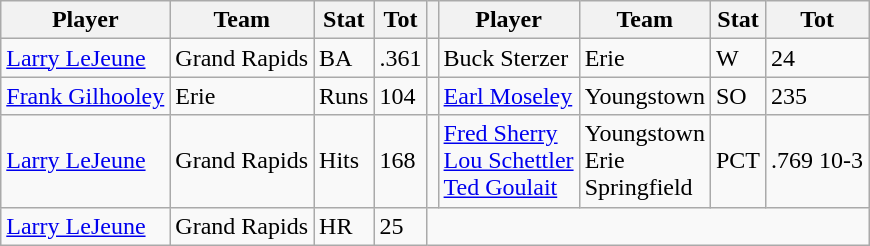<table class="wikitable">
<tr>
<th>Player</th>
<th>Team</th>
<th>Stat</th>
<th>Tot</th>
<th></th>
<th>Player</th>
<th>Team</th>
<th>Stat</th>
<th>Tot</th>
</tr>
<tr>
<td><a href='#'>Larry LeJeune</a></td>
<td>Grand Rapids</td>
<td>BA</td>
<td>.361</td>
<td></td>
<td>Buck Sterzer</td>
<td>Erie</td>
<td>W</td>
<td>24</td>
</tr>
<tr>
<td><a href='#'>Frank Gilhooley</a></td>
<td>Erie</td>
<td>Runs</td>
<td>104</td>
<td></td>
<td><a href='#'>Earl Moseley</a></td>
<td>Youngstown</td>
<td>SO</td>
<td>235</td>
</tr>
<tr>
<td><a href='#'>Larry LeJeune</a></td>
<td>Grand Rapids</td>
<td>Hits</td>
<td>168</td>
<td></td>
<td><a href='#'>Fred Sherry</a><br><a href='#'>Lou Schettler</a><br><a href='#'>Ted Goulait</a></td>
<td>Youngstown<br>Erie<br>Springfield</td>
<td>PCT</td>
<td>.769 10-3</td>
</tr>
<tr>
<td><a href='#'>Larry LeJeune</a></td>
<td>Grand Rapids</td>
<td>HR</td>
<td>25</td>
</tr>
</table>
